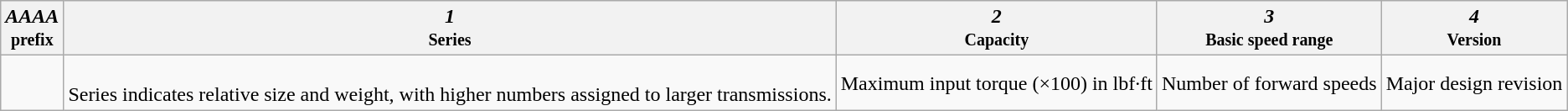<table class="wikitable" style="font-size:100%;text-align:center;">
<tr>
<th><em>AAAA</em><br><small>prefix</small></th>
<th><em>1</em><br><small>Series</small></th>
<th><em>2</em><br><small>Capacity</small></th>
<th><em>3</em><br><small>Basic speed range</small></th>
<th><em>4</em><br><small>Version</small></th>
</tr>
<tr>
<td></td>
<td><br>Series indicates relative size and weight, with higher numbers assigned to larger transmissions.</td>
<td>Maximum input torque (×100) in lbf·ft</td>
<td>Number of forward speeds</td>
<td>Major design revision</td>
</tr>
</table>
